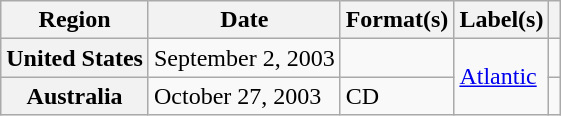<table class="wikitable plainrowheaders">
<tr>
<th scope="col">Region</th>
<th scope="col">Date</th>
<th scope="col">Format(s)</th>
<th scope="col">Label(s)</th>
<th scope="col"></th>
</tr>
<tr>
<th scope="row">United States</th>
<td>September 2, 2003</td>
<td></td>
<td rowspan="2"><a href='#'>Atlantic</a></td>
<td></td>
</tr>
<tr>
<th scope="row">Australia</th>
<td>October 27, 2003</td>
<td>CD</td>
<td></td>
</tr>
</table>
